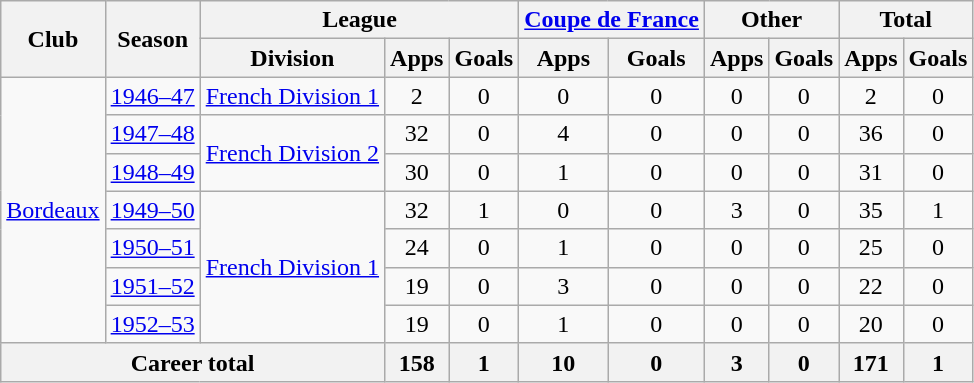<table class=wikitable style=text-align:center>
<tr>
<th rowspan=2>Club</th>
<th rowspan=2>Season</th>
<th colspan=3>League</th>
<th colspan=2><a href='#'>Coupe de France</a></th>
<th colspan=2>Other</th>
<th colspan=2>Total</th>
</tr>
<tr>
<th>Division</th>
<th>Apps</th>
<th>Goals</th>
<th>Apps</th>
<th>Goals</th>
<th>Apps</th>
<th>Goals</th>
<th>Apps</th>
<th>Goals</th>
</tr>
<tr>
<td rowspan="7"><a href='#'>Bordeaux</a></td>
<td><a href='#'>1946–47</a></td>
<td><a href='#'>French Division 1</a></td>
<td>2</td>
<td>0</td>
<td>0</td>
<td>0</td>
<td>0</td>
<td>0</td>
<td>2</td>
<td>0</td>
</tr>
<tr>
<td><a href='#'>1947–48</a></td>
<td rowspan="2"><a href='#'>French Division 2</a></td>
<td>32</td>
<td>0</td>
<td>4</td>
<td>0</td>
<td>0</td>
<td>0</td>
<td>36</td>
<td>0</td>
</tr>
<tr>
<td><a href='#'>1948–49</a></td>
<td>30</td>
<td>0</td>
<td>1</td>
<td>0</td>
<td>0</td>
<td>0</td>
<td>31</td>
<td>0</td>
</tr>
<tr>
<td><a href='#'>1949–50</a></td>
<td rowspan="4"><a href='#'>French Division 1</a></td>
<td>32</td>
<td>1</td>
<td>0</td>
<td>0</td>
<td>3</td>
<td>0</td>
<td>35</td>
<td>1</td>
</tr>
<tr>
<td><a href='#'>1950–51</a></td>
<td>24</td>
<td>0</td>
<td>1</td>
<td>0</td>
<td>0</td>
<td>0</td>
<td>25</td>
<td>0</td>
</tr>
<tr>
<td><a href='#'>1951–52</a></td>
<td>19</td>
<td>0</td>
<td>3</td>
<td>0</td>
<td>0</td>
<td>0</td>
<td>22</td>
<td>0</td>
</tr>
<tr>
<td><a href='#'>1952–53</a></td>
<td>19</td>
<td>0</td>
<td>1</td>
<td>0</td>
<td>0</td>
<td>0</td>
<td>20</td>
<td>0</td>
</tr>
<tr>
<th colspan=3>Career total</th>
<th>158</th>
<th>1</th>
<th>10</th>
<th>0</th>
<th>3</th>
<th>0</th>
<th>171</th>
<th>1</th>
</tr>
</table>
